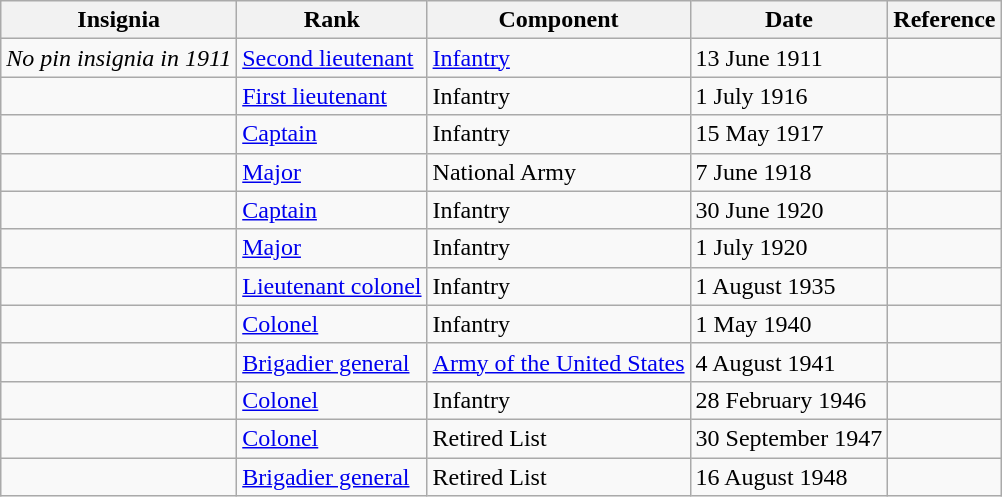<table class="wikitable">
<tr>
<th>Insignia</th>
<th>Rank</th>
<th>Component</th>
<th>Date</th>
<th>Reference</th>
</tr>
<tr>
<td><em>No pin insignia in 1911</em></td>
<td><a href='#'>Second lieutenant</a></td>
<td><a href='#'>Infantry</a></td>
<td>13 June 1911</td>
<td></td>
</tr>
<tr>
<td></td>
<td><a href='#'>First lieutenant</a></td>
<td>Infantry</td>
<td>1 July 1916</td>
<td></td>
</tr>
<tr>
<td></td>
<td><a href='#'>Captain</a></td>
<td>Infantry</td>
<td>15 May 1917</td>
<td></td>
</tr>
<tr>
<td></td>
<td><a href='#'>Major</a></td>
<td>National Army</td>
<td>7 June 1918</td>
<td></td>
</tr>
<tr>
<td></td>
<td><a href='#'>Captain</a></td>
<td>Infantry</td>
<td>30 June 1920</td>
<td></td>
</tr>
<tr>
<td></td>
<td><a href='#'>Major</a></td>
<td>Infantry</td>
<td>1 July 1920</td>
<td></td>
</tr>
<tr>
<td></td>
<td><a href='#'>Lieutenant colonel</a></td>
<td>Infantry</td>
<td>1 August 1935</td>
<td></td>
</tr>
<tr>
<td></td>
<td><a href='#'>Colonel</a></td>
<td>Infantry</td>
<td>1 May 1940</td>
<td></td>
</tr>
<tr>
<td></td>
<td><a href='#'>Brigadier general</a></td>
<td><a href='#'>Army of the United States</a></td>
<td>4 August 1941</td>
<td></td>
</tr>
<tr>
<td></td>
<td><a href='#'>Colonel</a></td>
<td>Infantry</td>
<td>28 February 1946</td>
<td></td>
</tr>
<tr>
<td></td>
<td><a href='#'>Colonel</a></td>
<td>Retired List</td>
<td>30 September 1947</td>
<td></td>
</tr>
<tr>
<td></td>
<td><a href='#'>Brigadier general</a></td>
<td>Retired List</td>
<td>16 August 1948</td>
<td></td>
</tr>
</table>
